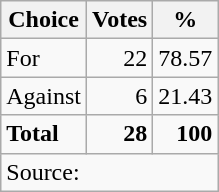<table class=wikitable style=text-align:right>
<tr>
<th>Choice</th>
<th>Votes</th>
<th>%</th>
</tr>
<tr>
<td align=left>For</td>
<td>22</td>
<td>78.57</td>
</tr>
<tr>
<td align=left>Against</td>
<td>6</td>
<td>21.43</td>
</tr>
<tr>
<td align=left><strong>Total</strong></td>
<td><strong>28</strong></td>
<td><strong>100</strong></td>
</tr>
<tr>
<td align=left colspan=3>Source: </td>
</tr>
</table>
